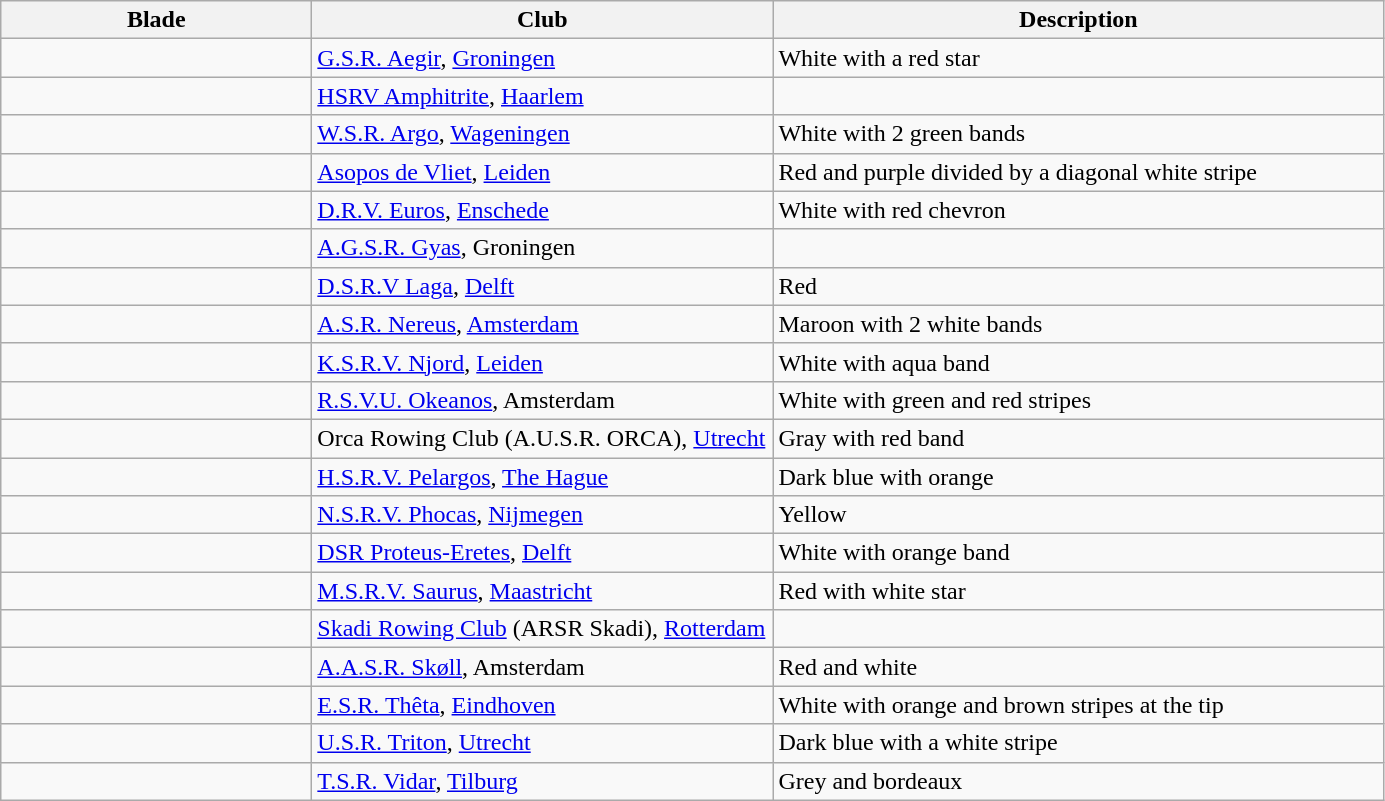<table class="wikitable">
<tr>
<th width=200>Blade</th>
<th width=300>Club</th>
<th width=400>Description</th>
</tr>
<tr>
<td></td>
<td><a href='#'>G.S.R. Aegir</a>, <a href='#'>Groningen</a></td>
<td>White with a red star</td>
</tr>
<tr>
<td></td>
<td><a href='#'>HSRV Amphitrite</a>, <a href='#'>Haarlem</a></td>
<td></td>
</tr>
<tr>
<td></td>
<td><a href='#'>W.S.R. Argo</a>, <a href='#'>Wageningen</a></td>
<td>White with 2 green bands</td>
</tr>
<tr>
<td></td>
<td><a href='#'>Asopos de Vliet</a>, <a href='#'>Leiden</a></td>
<td>Red and purple divided by a diagonal white stripe</td>
</tr>
<tr>
<td></td>
<td><a href='#'>D.R.V. Euros</a>, <a href='#'>Enschede</a></td>
<td>White with red chevron</td>
</tr>
<tr>
<td></td>
<td><a href='#'>A.G.S.R. Gyas</a>, Groningen</td>
<td></td>
</tr>
<tr>
<td></td>
<td><a href='#'>D.S.R.V Laga</a>, <a href='#'>Delft</a></td>
<td>Red</td>
</tr>
<tr>
<td></td>
<td><a href='#'>A.S.R. Nereus</a>, <a href='#'>Amsterdam</a></td>
<td>Maroon with 2 white bands</td>
</tr>
<tr>
<td></td>
<td><a href='#'>K.S.R.V. Njord</a>, <a href='#'>Leiden</a></td>
<td>White with aqua band</td>
</tr>
<tr>
<td></td>
<td><a href='#'>R.S.V.U. Okeanos</a>, Amsterdam</td>
<td>White with green and red stripes</td>
</tr>
<tr>
<td></td>
<td>Orca Rowing Club (A.U.S.R. ORCA), <a href='#'>Utrecht</a></td>
<td>Gray with red band</td>
</tr>
<tr>
<td></td>
<td><a href='#'>H.S.R.V. Pelargos</a>, <a href='#'>The Hague</a></td>
<td>Dark blue with orange</td>
</tr>
<tr>
<td></td>
<td><a href='#'>N.S.R.V. Phocas</a>, <a href='#'>Nijmegen</a></td>
<td>Yellow</td>
</tr>
<tr>
<td></td>
<td><a href='#'>DSR Proteus-Eretes</a>, <a href='#'>Delft</a></td>
<td>White with orange band</td>
</tr>
<tr>
<td></td>
<td><a href='#'>M.S.R.V. Saurus</a>, <a href='#'>Maastricht</a></td>
<td>Red with white star</td>
</tr>
<tr>
<td></td>
<td><a href='#'>Skadi Rowing Club</a> (ARSR Skadi), <a href='#'>Rotterdam</a></td>
<td></td>
</tr>
<tr>
<td></td>
<td><a href='#'>A.A.S.R. Skøll</a>, Amsterdam</td>
<td>Red and white</td>
</tr>
<tr>
<td></td>
<td><a href='#'>E.S.R. Thêta</a>, <a href='#'>Eindhoven</a></td>
<td>White with orange and brown stripes at the tip</td>
</tr>
<tr>
<td></td>
<td><a href='#'>U.S.R. Triton</a>, <a href='#'>Utrecht</a></td>
<td>Dark blue with a white stripe</td>
</tr>
<tr>
<td></td>
<td><a href='#'>T.S.R. Vidar</a>, <a href='#'>Tilburg</a></td>
<td>Grey and bordeaux</td>
</tr>
</table>
